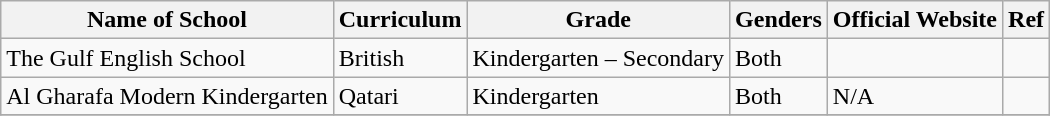<table class="wikitable">
<tr>
<th>Name of School</th>
<th>Curriculum</th>
<th>Grade</th>
<th>Genders</th>
<th>Official Website</th>
<th>Ref</th>
</tr>
<tr>
<td>The Gulf English School</td>
<td>British</td>
<td>Kindergarten – Secondary</td>
<td>Both</td>
<td></td>
<td></td>
</tr>
<tr>
<td>Al Gharafa Modern Kindergarten</td>
<td>Qatari</td>
<td>Kindergarten</td>
<td>Both</td>
<td>N/A</td>
<td></td>
</tr>
<tr>
</tr>
</table>
